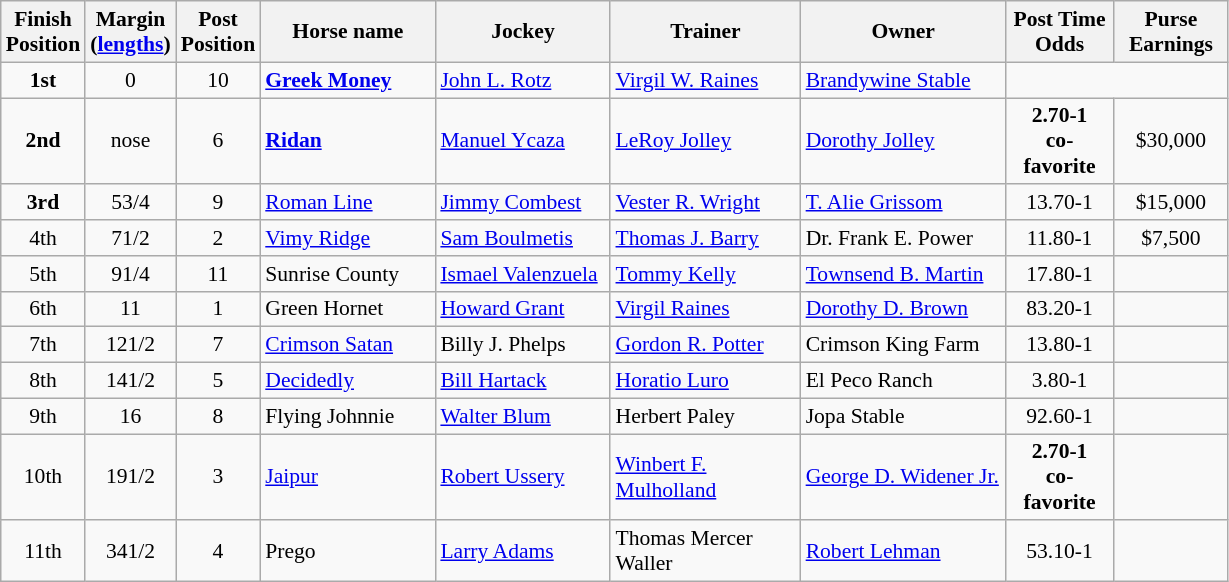<table class="wikitable sortable" | border="2" cellpadding="1" style="border-collapse: collapse; font-size:90%">
<tr>
<th width="45px">Finish <br> Position</th>
<th width="45px">Margin<br> <span>(<a href='#'>lengths</a>)</span></th>
<th width="40px">Post <br> Position</th>
<th width="110px">Horse name</th>
<th width="110px">Jockey</th>
<th width="120px">Trainer</th>
<th width="130px">Owner</th>
<th width="65px">Post Time <br> Odds</th>
<th width="70px">Purse <br> Earnings</th>
</tr>
<tr>
<td align=center><strong>1<span>st</span></strong></td>
<td align=center>0</td>
<td align=center>10</td>
<td><strong><a href='#'>Greek Money</a></strong></td>
<td><a href='#'>John L. Rotz</a></td>
<td><a href='#'>Virgil W. Raines</a></td>
<td><a href='#'>Brandywine Stable</a></td>
</tr>
<tr>
<td align=center><strong>2<span>nd</span></strong></td>
<td align=center><span>nose</span></td>
<td align=center>6</td>
<td><strong><a href='#'>Ridan</a></strong></td>
<td><a href='#'>Manuel Ycaza</a></td>
<td><a href='#'>LeRoy Jolley</a></td>
<td><a href='#'>Dorothy Jolley</a></td>
<td align=center><strong>2.70-1</strong> <br><strong><span>co-favorite</span></strong></td>
<td align=center>$30,000</td>
</tr>
<tr>
<td align=center><strong>3<span>rd</span></strong></td>
<td align=center>5<span>3/4</span></td>
<td align=center>9</td>
<td><a href='#'>Roman Line</a></td>
<td><a href='#'>Jimmy Combest</a></td>
<td><a href='#'>Vester R. Wright</a></td>
<td><a href='#'>T. Alie Grissom</a></td>
<td align=center>13.70-1</td>
<td align=center>$15,000</td>
</tr>
<tr>
<td align=center>4<span>th</span></td>
<td align=center>7<span>1/2</span></td>
<td align=center>2</td>
<td><a href='#'>Vimy Ridge</a></td>
<td><a href='#'>Sam Boulmetis</a></td>
<td><a href='#'>Thomas J. Barry</a></td>
<td>Dr. Frank E. Power</td>
<td align=center>11.80-1</td>
<td align=center>$7,500</td>
</tr>
<tr>
<td align=center>5<span>th</span></td>
<td align=center>9<span>1/4</span></td>
<td align=center>11</td>
<td>Sunrise County</td>
<td><a href='#'>Ismael Valenzuela</a></td>
<td><a href='#'>Tommy Kelly</a></td>
<td><a href='#'>Townsend B. Martin</a></td>
<td align=center>17.80-1</td>
<td align=center></td>
</tr>
<tr>
<td align=center>6<span>th</span></td>
<td align=center>11</td>
<td align=center>1</td>
<td>Green Hornet</td>
<td><a href='#'>Howard Grant</a></td>
<td><a href='#'>Virgil Raines</a></td>
<td><a href='#'>Dorothy D. Brown</a></td>
<td align=center>83.20-1</td>
<td></td>
</tr>
<tr>
<td align=center>7<span>th</span></td>
<td align=center>12<span>1/2</span></td>
<td align=center>7</td>
<td><a href='#'>Crimson Satan</a></td>
<td>Billy J. Phelps</td>
<td><a href='#'>Gordon R. Potter</a></td>
<td>Crimson King Farm</td>
<td align=center>13.80-1</td>
<td></td>
</tr>
<tr>
<td align=center>8<span>th</span></td>
<td align=center>14<span>1/2</span></td>
<td align=center>5</td>
<td><a href='#'>Decidedly</a></td>
<td><a href='#'>Bill Hartack</a></td>
<td><a href='#'>Horatio Luro</a></td>
<td>El Peco Ranch</td>
<td align=center>3.80-1</td>
<td></td>
</tr>
<tr>
<td align=center>9<span>th</span></td>
<td align=center>16</td>
<td align=center>8</td>
<td>Flying Johnnie</td>
<td><a href='#'>Walter Blum</a></td>
<td>Herbert Paley</td>
<td>Jopa Stable</td>
<td align=center>92.60-1</td>
<td></td>
</tr>
<tr>
<td align=center>10<span>th</span></td>
<td align=center>19<span>1/2</span></td>
<td align=center>3</td>
<td><a href='#'>Jaipur</a></td>
<td><a href='#'>Robert Ussery</a></td>
<td><a href='#'>Winbert F. Mulholland</a></td>
<td><a href='#'>George D. Widener Jr.</a></td>
<td align=center><strong>2.70-1</strong> <br><strong><span>co-favorite</span></strong></td>
<td></td>
</tr>
<tr>
<td align=center>11<span>th</span></td>
<td align=center>34<span>1/2</span></td>
<td align=center>4</td>
<td>Prego</td>
<td><a href='#'>Larry Adams</a></td>
<td>Thomas Mercer Waller</td>
<td><a href='#'>Robert Lehman</a></td>
<td align=center>53.10-1</td>
<td></td>
</tr>
</table>
